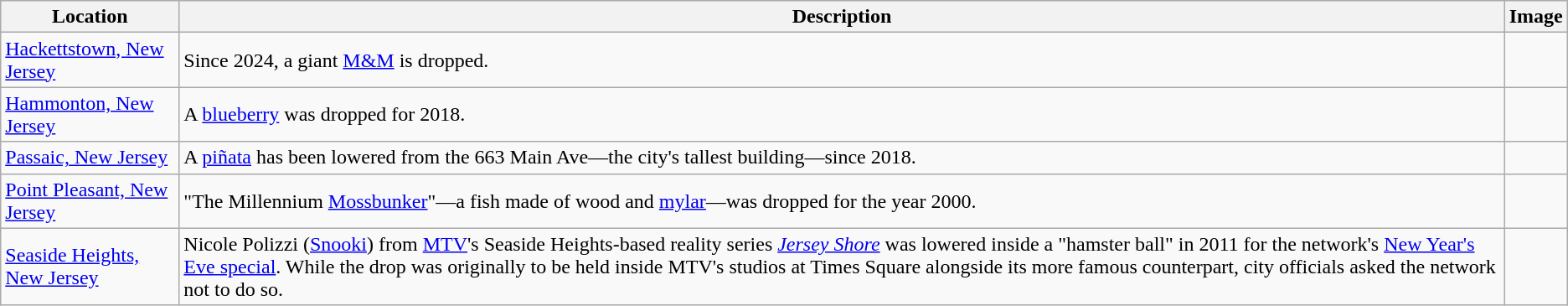<table class="wikitable">
<tr>
<th>Location</th>
<th>Description</th>
<th>Image</th>
</tr>
<tr>
<td><a href='#'>Hackettstown, New Jersey</a></td>
<td>Since 2024, a giant <a href='#'>M&M</a> is dropped.</td>
<td></td>
</tr>
<tr>
<td><a href='#'>Hammonton, New Jersey</a></td>
<td>A <a href='#'>blueberry</a> was dropped for 2018.</td>
<td></td>
</tr>
<tr>
<td><a href='#'>Passaic, New Jersey</a></td>
<td>A <a href='#'>piñata</a> has been lowered from the 663 Main Ave—the city's tallest building—since 2018.</td>
<td></td>
</tr>
<tr>
<td><a href='#'>Point Pleasant, New Jersey</a></td>
<td>"The Millennium <a href='#'>Mossbunker</a>"—a  fish made of wood and <a href='#'>mylar</a>—was dropped for the year 2000.</td>
<td></td>
</tr>
<tr>
<td><a href='#'>Seaside Heights, New Jersey</a></td>
<td>Nicole Polizzi (<a href='#'>Snooki</a>) from <a href='#'>MTV</a>'s Seaside Heights-based reality series <em><a href='#'>Jersey Shore</a></em> was lowered inside a "hamster ball" in 2011 for the network's <a href='#'>New Year's Eve special</a>. While the drop was originally to be held inside MTV's studios at Times Square alongside its more famous counterpart, city officials asked the network not to do so.</td>
<td></td>
</tr>
</table>
